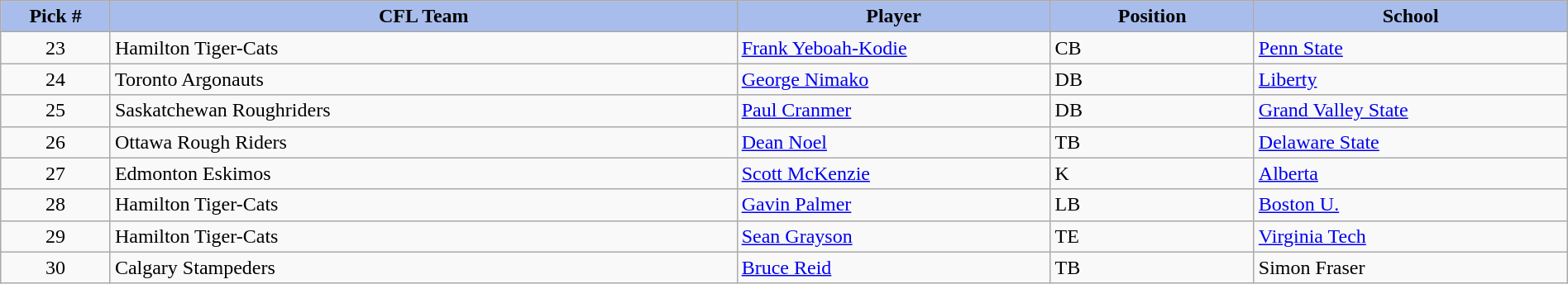<table class="wikitable" style="width: 100%">
<tr>
<th style="background:#A8BDEC;" width=7%>Pick #</th>
<th width=40% style="background:#A8BDEC;">CFL Team</th>
<th width=20% style="background:#A8BDEC;">Player</th>
<th width=13% style="background:#A8BDEC;">Position</th>
<th width=20% style="background:#A8BDEC;">School</th>
</tr>
<tr>
<td align=center>23</td>
<td>Hamilton Tiger-Cats</td>
<td><a href='#'>Frank Yeboah-Kodie</a></td>
<td>CB</td>
<td><a href='#'>Penn State</a></td>
</tr>
<tr>
<td align=center>24</td>
<td>Toronto Argonauts</td>
<td><a href='#'>George Nimako</a></td>
<td>DB</td>
<td><a href='#'>Liberty</a></td>
</tr>
<tr>
<td align=center>25</td>
<td>Saskatchewan Roughriders</td>
<td><a href='#'>Paul Cranmer</a></td>
<td>DB</td>
<td><a href='#'>Grand Valley State</a></td>
</tr>
<tr>
<td align=center>26</td>
<td>Ottawa Rough Riders</td>
<td><a href='#'>Dean Noel</a></td>
<td>TB</td>
<td><a href='#'>Delaware State</a></td>
</tr>
<tr>
<td align=center>27</td>
<td>Edmonton Eskimos</td>
<td><a href='#'>Scott McKenzie</a></td>
<td>K</td>
<td><a href='#'>Alberta</a></td>
</tr>
<tr>
<td align=center>28</td>
<td>Hamilton Tiger-Cats</td>
<td><a href='#'>Gavin Palmer</a></td>
<td>LB</td>
<td><a href='#'>Boston U.</a></td>
</tr>
<tr>
<td align=center>29</td>
<td>Hamilton Tiger-Cats</td>
<td><a href='#'>Sean Grayson</a></td>
<td>TE</td>
<td><a href='#'>Virginia Tech</a></td>
</tr>
<tr>
<td align=center>30</td>
<td>Calgary Stampeders</td>
<td><a href='#'>Bruce Reid</a></td>
<td>TB</td>
<td>Simon Fraser</td>
</tr>
</table>
